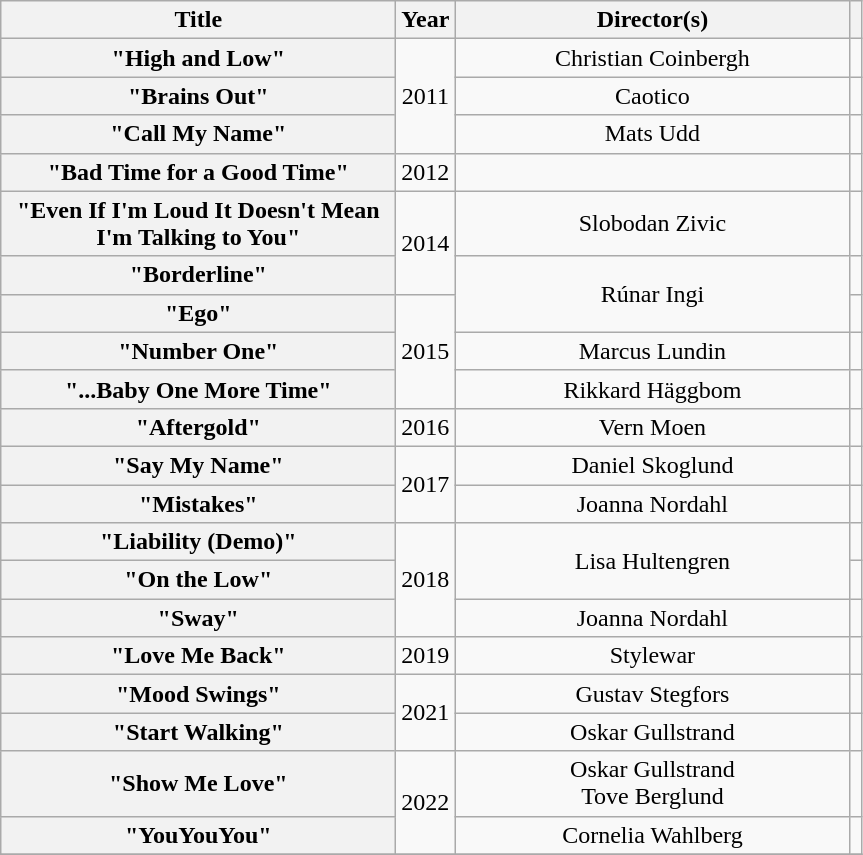<table class="wikitable plainrowheaders" style="text-align:center;" border="1">
<tr>
<th scope="col" style="width:16em;">Title</th>
<th>Year</th>
<th scope="col" style="width:16em;">Director(s)</th>
<th scope="col"></th>
</tr>
<tr>
<th scope="row">"High and Low"</th>
<td rowspan="3">2011</td>
<td>Christian Coinbergh</td>
<td></td>
</tr>
<tr>
<th scope="row">"Brains Out"<br></th>
<td>Caotico</td>
<td></td>
</tr>
<tr>
<th scope="row">"Call My Name"</th>
<td>Mats Udd</td>
<td></td>
</tr>
<tr>
<th scope="row">"Bad Time for a Good Time"<br></th>
<td>2012</td>
<td></td>
<td></td>
</tr>
<tr>
<th scope="row">"Even If I'm Loud It Doesn't Mean I'm Talking to You"</th>
<td rowspan="2">2014</td>
<td>Slobodan Zivic</td>
<td></td>
</tr>
<tr>
<th scope="row">"Borderline"</th>
<td rowspan="2">Rúnar Ingi</td>
<td></td>
</tr>
<tr>
<th scope="row">"Ego"</th>
<td rowspan="3">2015</td>
<td></td>
</tr>
<tr>
<th scope="row">"Number One"</th>
<td>Marcus Lundin</td>
<td></td>
</tr>
<tr>
<th scope="row">"...Baby One More Time"</th>
<td>Rikkard Häggbom</td>
<td></td>
</tr>
<tr>
<th scope="row">"Aftergold"<br></th>
<td>2016</td>
<td>Vern Moen</td>
<td></td>
</tr>
<tr>
<th scope="row">"Say My Name"</th>
<td rowspan="2">2017</td>
<td>Daniel Skoglund</td>
<td></td>
</tr>
<tr>
<th scope="row">"Mistakes"</th>
<td>Joanna Nordahl</td>
<td></td>
</tr>
<tr>
<th scope="row">"Liability (Demo)"</th>
<td rowspan="3">2018</td>
<td rowspan="2">Lisa Hultengren</td>
<td></td>
</tr>
<tr>
<th scope="row">"On the Low" </th>
<td></td>
</tr>
<tr>
<th scope="row">"Sway"</th>
<td>Joanna Nordahl</td>
<td></td>
</tr>
<tr>
<th scope="row">"Love Me Back"<br></th>
<td>2019</td>
<td>Stylewar</td>
<td></td>
</tr>
<tr>
<th scope="row">"Mood Swings"</th>
<td rowspan="2">2021</td>
<td>Gustav Stegfors</td>
<td></td>
</tr>
<tr>
<th scope="row">"Start Walking"</th>
<td>Oskar Gullstrand</td>
<td></td>
</tr>
<tr>
<th scope="row">"Show Me Love"</th>
<td rowspan="2">2022</td>
<td>Oskar Gullstrand<br>Tove Berglund</td>
<td></td>
</tr>
<tr>
<th scope="row">"YouYouYou"</th>
<td>Cornelia Wahlberg</td>
<td></td>
</tr>
<tr>
</tr>
</table>
